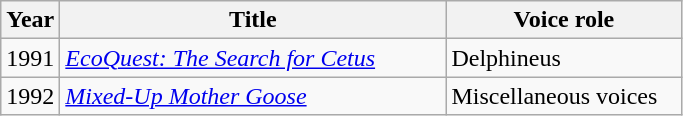<table class="wikitable">
<tr>
<th>Year</th>
<th style="width:250px;">Title</th>
<th style="width:150px;">Voice role</th>
</tr>
<tr>
<td>1991</td>
<td><em><a href='#'>EcoQuest: The Search for Cetus</a></em></td>
<td>Delphineus</td>
</tr>
<tr>
<td>1992</td>
<td><em><a href='#'>Mixed-Up Mother Goose</a></em></td>
<td>Miscellaneous voices</td>
</tr>
</table>
